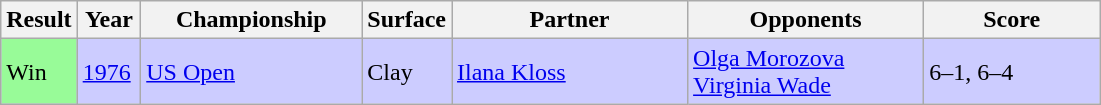<table class="sortable wikitable">
<tr>
<th style="width:40px">Result</th>
<th style="width:35px">Year</th>
<th style="width:140px">Championship</th>
<th style="width:50px">Surface</th>
<th style="width:150px">Partner</th>
<th style="width:150px">Opponents</th>
<th style="width:110px" class="unsortable">Score</th>
</tr>
<tr style="background:#ccf;">
<td style="background:#98fb98;">Win</td>
<td><a href='#'>1976</a></td>
<td><a href='#'>US Open</a></td>
<td>Clay</td>
<td> <a href='#'>Ilana Kloss</a></td>
<td> <a href='#'>Olga Morozova</a> <br>  <a href='#'>Virginia Wade</a></td>
<td>6–1, 6–4</td>
</tr>
</table>
